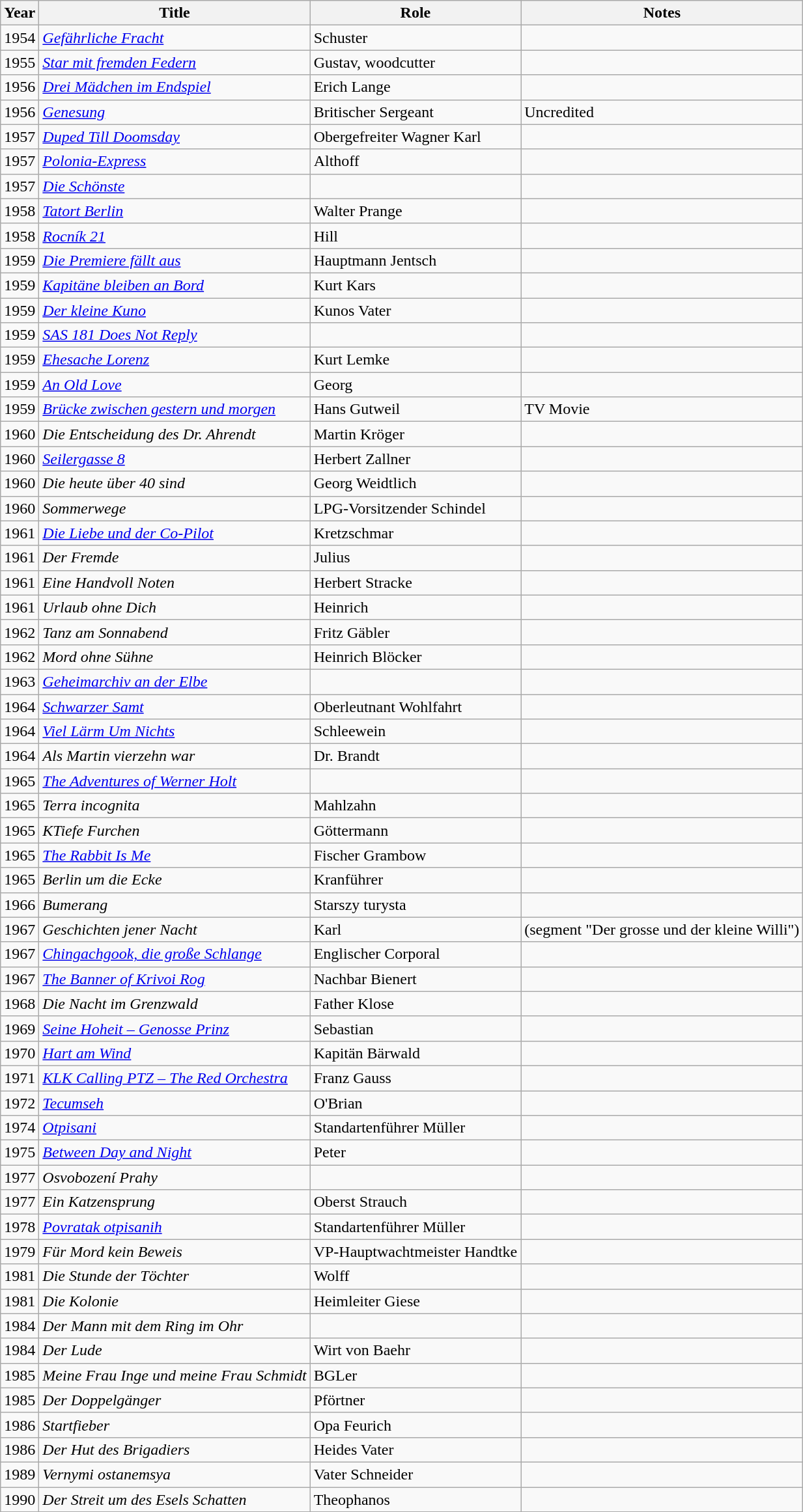<table class="wikitable">
<tr>
<th>Year</th>
<th>Title</th>
<th>Role</th>
<th>Notes</th>
</tr>
<tr>
<td>1954</td>
<td><em><a href='#'>Gefährliche Fracht</a></em></td>
<td>Schuster</td>
<td></td>
</tr>
<tr>
<td>1955</td>
<td><em><a href='#'>Star mit fremden Federn</a></em></td>
<td>Gustav, woodcutter</td>
<td></td>
</tr>
<tr>
<td>1956</td>
<td><em><a href='#'>Drei Mädchen im Endspiel</a></em></td>
<td>Erich Lange</td>
<td></td>
</tr>
<tr>
<td>1956</td>
<td><em><a href='#'>Genesung</a></em></td>
<td>Britischer Sergeant</td>
<td>Uncredited</td>
</tr>
<tr>
<td>1957</td>
<td><em><a href='#'>Duped Till Doomsday</a></em></td>
<td>Obergefreiter Wagner Karl</td>
<td></td>
</tr>
<tr>
<td>1957</td>
<td><em><a href='#'>Polonia-Express</a></em></td>
<td>Althoff</td>
<td></td>
</tr>
<tr>
<td>1957</td>
<td><em><a href='#'>Die Schönste</a></em></td>
<td></td>
<td></td>
</tr>
<tr>
<td>1958</td>
<td><em><a href='#'>Tatort Berlin</a></em></td>
<td>Walter Prange</td>
<td></td>
</tr>
<tr>
<td>1958</td>
<td><em><a href='#'>Rocník 21</a></em></td>
<td>Hill</td>
<td></td>
</tr>
<tr>
<td>1959</td>
<td><em><a href='#'>Die Premiere fällt aus</a></em></td>
<td>Hauptmann Jentsch</td>
<td></td>
</tr>
<tr>
<td>1959</td>
<td><em><a href='#'>Kapitäne bleiben an Bord</a></em></td>
<td>Kurt Kars</td>
<td></td>
</tr>
<tr>
<td>1959</td>
<td><em><a href='#'>Der kleine Kuno</a></em></td>
<td>Kunos Vater</td>
<td></td>
</tr>
<tr>
<td>1959</td>
<td><em><a href='#'>SAS 181 Does Not Reply</a></em></td>
<td></td>
<td></td>
</tr>
<tr>
<td>1959</td>
<td><em><a href='#'>Ehesache Lorenz</a></em></td>
<td>Kurt Lemke</td>
<td></td>
</tr>
<tr>
<td>1959</td>
<td><em><a href='#'>An Old Love</a></em></td>
<td>Georg</td>
<td></td>
</tr>
<tr>
<td>1959</td>
<td><em><a href='#'>Brücke zwischen gestern und morgen</a></em></td>
<td>Hans Gutweil</td>
<td>TV Movie</td>
</tr>
<tr>
<td>1960</td>
<td><em>Die Entscheidung des Dr. Ahrendt</em></td>
<td>Martin Kröger</td>
<td></td>
</tr>
<tr>
<td>1960</td>
<td><em><a href='#'>Seilergasse 8</a></em></td>
<td>Herbert Zallner</td>
<td></td>
</tr>
<tr>
<td>1960</td>
<td><em>Die heute über 40 sind</em></td>
<td>Georg Weidtlich</td>
<td></td>
</tr>
<tr>
<td>1960</td>
<td><em>Sommerwege</em></td>
<td>LPG-Vorsitzender Schindel</td>
<td></td>
</tr>
<tr>
<td>1961</td>
<td><em><a href='#'>Die Liebe und der Co-Pilot</a></em></td>
<td>Kretzschmar</td>
<td></td>
</tr>
<tr>
<td>1961</td>
<td><em>Der Fremde</em></td>
<td>Julius</td>
<td></td>
</tr>
<tr>
<td>1961</td>
<td><em>Eine Handvoll Noten</em></td>
<td>Herbert Stracke</td>
<td></td>
</tr>
<tr>
<td>1961</td>
<td><em>Urlaub ohne Dich</em></td>
<td>Heinrich</td>
<td></td>
</tr>
<tr>
<td>1962</td>
<td><em>Tanz am Sonnabend</em></td>
<td>Fritz Gäbler</td>
<td></td>
</tr>
<tr>
<td>1962</td>
<td><em>Mord ohne Sühne</em></td>
<td>Heinrich Blöcker</td>
<td></td>
</tr>
<tr>
<td>1963</td>
<td><em><a href='#'>Geheimarchiv an der Elbe</a></em></td>
<td Herbert Lange></td>
</tr>
<tr>
<td>1964</td>
<td><em><a href='#'>Schwarzer Samt</a></em></td>
<td>Oberleutnant Wohlfahrt</td>
<td></td>
</tr>
<tr>
<td>1964</td>
<td><em><a href='#'>Viel Lärm Um Nichts</a></em></td>
<td>Schleewein</td>
<td></td>
</tr>
<tr>
<td>1964</td>
<td><em>Als Martin vierzehn war</em></td>
<td>Dr. Brandt</td>
<td></td>
</tr>
<tr>
<td>1965</td>
<td><em><a href='#'>The Adventures of Werner Holt</a></em></td>
<td></td>
<td></td>
</tr>
<tr>
<td>1965</td>
<td><em>Terra incognita</em></td>
<td>Mahlzahn</td>
<td></td>
</tr>
<tr>
<td>1965</td>
<td><em>KTiefe Furchen</em></td>
<td>Göttermann</td>
<td></td>
</tr>
<tr>
<td>1965</td>
<td><em><a href='#'>The Rabbit Is Me</a></em></td>
<td>Fischer Grambow</td>
<td></td>
</tr>
<tr>
<td>1965</td>
<td><em>Berlin um die Ecke</em></td>
<td>Kranführer</td>
<td></td>
</tr>
<tr>
<td>1966</td>
<td><em>Bumerang</em></td>
<td>Starszy turysta</td>
<td></td>
</tr>
<tr>
<td>1967</td>
<td><em>Geschichten jener Nacht</em></td>
<td>Karl</td>
<td>(segment "Der grosse und der kleine Willi")</td>
</tr>
<tr>
<td>1967</td>
<td><em><a href='#'>Chingachgook, die große Schlange</a></em></td>
<td>Englischer Corporal</td>
<td></td>
</tr>
<tr>
<td>1967</td>
<td><em><a href='#'>The Banner of Krivoi Rog</a></em></td>
<td>Nachbar Bienert</td>
<td></td>
</tr>
<tr>
<td>1968</td>
<td><em>Die Nacht im Grenzwald</em></td>
<td>Father Klose</td>
<td></td>
</tr>
<tr>
<td>1969</td>
<td><em><a href='#'>Seine Hoheit – Genosse Prinz</a></em></td>
<td>Sebastian</td>
<td></td>
</tr>
<tr>
<td>1970</td>
<td><em><a href='#'>Hart am Wind</a></em></td>
<td>Kapitän Bärwald</td>
<td></td>
</tr>
<tr>
<td>1971</td>
<td><em><a href='#'>KLK Calling PTZ – The Red Orchestra</a></em></td>
<td>Franz Gauss</td>
<td></td>
</tr>
<tr>
<td>1972</td>
<td><em><a href='#'>Tecumseh</a></em></td>
<td>O'Brian</td>
<td></td>
</tr>
<tr>
<td>1974</td>
<td><em><a href='#'>Otpisani</a></em></td>
<td>Standartenführer Müller</td>
<td></td>
</tr>
<tr>
<td>1975</td>
<td><em><a href='#'>Between Day and Night</a></em></td>
<td>Peter</td>
<td></td>
</tr>
<tr>
<td>1977</td>
<td><em>Osvobození Prahy</em></td>
<td></td>
<td></td>
</tr>
<tr>
<td>1977</td>
<td><em>Ein Katzensprung</em></td>
<td>Oberst Strauch</td>
<td></td>
</tr>
<tr>
<td>1978</td>
<td><em><a href='#'>Povratak otpisanih</a></em></td>
<td>Standartenführer Müller</td>
<td></td>
</tr>
<tr>
<td>1979</td>
<td><em>Für Mord kein Beweis</em></td>
<td>VP-Hauptwachtmeister Handtke</td>
<td></td>
</tr>
<tr>
<td>1981</td>
<td><em>Die Stunde der Töchter</em></td>
<td>Wolff</td>
<td></td>
</tr>
<tr>
<td>1981</td>
<td><em>Die Kolonie</em></td>
<td>Heimleiter Giese</td>
<td></td>
</tr>
<tr>
<td>1984</td>
<td><em>Der Mann mit dem Ring im Ohr</em></td>
<td></td>
<td></td>
</tr>
<tr>
<td>1984</td>
<td><em>Der Lude</em></td>
<td>Wirt von Baehr</td>
<td></td>
</tr>
<tr>
<td>1985</td>
<td><em>Meine Frau Inge und meine Frau Schmidt</em></td>
<td>BGLer</td>
<td></td>
</tr>
<tr>
<td>1985</td>
<td><em>Der Doppelgänger</em></td>
<td>Pförtner</td>
<td></td>
</tr>
<tr>
<td>1986</td>
<td><em>Startfieber</em></td>
<td>Opa Feurich</td>
<td></td>
</tr>
<tr>
<td>1986</td>
<td><em>Der Hut des Brigadiers</em></td>
<td>Heides Vater</td>
<td></td>
</tr>
<tr>
<td>1989</td>
<td><em>Vernymi ostanemsya</em></td>
<td>Vater Schneider</td>
<td></td>
</tr>
<tr>
<td>1990</td>
<td><em>Der Streit um des Esels Schatten</em></td>
<td>Theophanos</td>
<td></td>
</tr>
</table>
